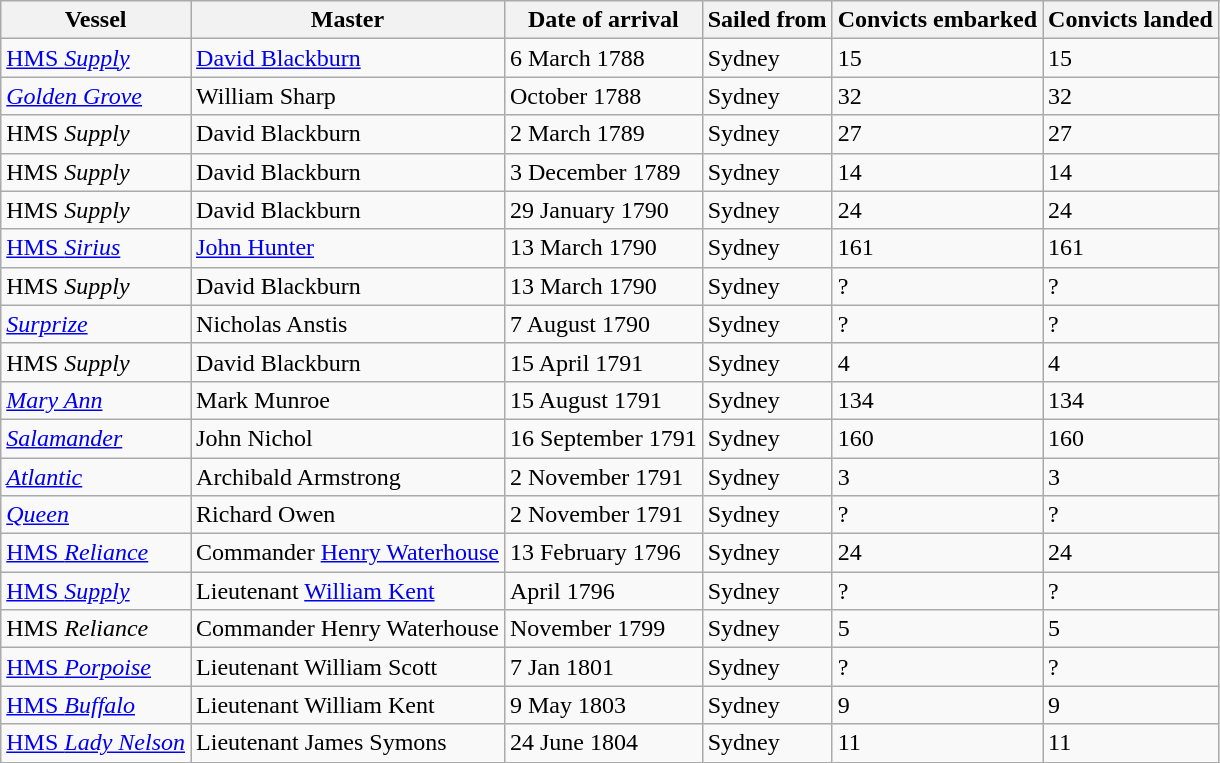<table class="sortable wikitable">
<tr>
<th>Vessel</th>
<th>Master</th>
<th>Date of arrival</th>
<th>Sailed from</th>
<th>Convicts embarked</th>
<th>Convicts landed</th>
</tr>
<tr>
<td><a href='#'>HMS <em>Supply</em></a></td>
<td><a href='#'>David Blackburn</a></td>
<td>6 March 1788</td>
<td>Sydney</td>
<td>15</td>
<td>15</td>
</tr>
<tr>
<td><a href='#'><em>Golden Grove</em></a></td>
<td>William Sharp</td>
<td>October 1788</td>
<td>Sydney</td>
<td>32</td>
<td>32</td>
</tr>
<tr>
<td>HMS <em>Supply</em></td>
<td>David Blackburn</td>
<td>2 March 1789</td>
<td>Sydney</td>
<td>27</td>
<td>27</td>
</tr>
<tr>
<td>HMS <em>Supply</em></td>
<td>David Blackburn</td>
<td>3 December 1789</td>
<td>Sydney</td>
<td>14</td>
<td>14</td>
</tr>
<tr>
<td>HMS <em>Supply</em></td>
<td>David Blackburn</td>
<td>29 January 1790</td>
<td>Sydney</td>
<td>24</td>
<td>24</td>
</tr>
<tr>
<td><a href='#'>HMS <em>Sirius</em></a></td>
<td><a href='#'>John Hunter</a></td>
<td>13 March 1790</td>
<td>Sydney</td>
<td>161</td>
<td>161</td>
</tr>
<tr>
<td>HMS <em>Supply</em></td>
<td>David Blackburn</td>
<td>13 March 1790</td>
<td>Sydney</td>
<td>?</td>
<td>?</td>
</tr>
<tr>
<td><a href='#'><em>Surprize</em></a></td>
<td>Nicholas Anstis</td>
<td>7 August 1790</td>
<td>Sydney</td>
<td>?</td>
<td>?</td>
</tr>
<tr>
<td>HMS <em>Supply</em></td>
<td>David Blackburn</td>
<td>15 April 1791</td>
<td>Sydney</td>
<td>4</td>
<td>4</td>
</tr>
<tr>
<td><a href='#'><em>Mary Ann</em></a></td>
<td>Mark Munroe</td>
<td>15 August 1791</td>
<td>Sydney</td>
<td>134</td>
<td>134</td>
</tr>
<tr>
<td><a href='#'><em>Salamander</em></a></td>
<td>John Nichol</td>
<td>16 September 1791</td>
<td>Sydney</td>
<td>160</td>
<td>160</td>
</tr>
<tr>
<td><a href='#'><em>Atlantic</em></a></td>
<td>Archibald Armstrong</td>
<td>2 November 1791</td>
<td>Sydney</td>
<td>3</td>
<td>3</td>
</tr>
<tr>
<td><a href='#'><em>Queen</em></a></td>
<td>Richard Owen</td>
<td>2 November 1791</td>
<td>Sydney</td>
<td>?</td>
<td>?</td>
</tr>
<tr>
<td><a href='#'>HMS <em>Reliance</em></a></td>
<td>Commander <a href='#'>Henry Waterhouse</a></td>
<td>13 February 1796</td>
<td>Sydney</td>
<td>24</td>
<td>24</td>
</tr>
<tr>
<td><a href='#'>HMS <em>Supply</em></a></td>
<td>Lieutenant <a href='#'>William Kent</a></td>
<td>April 1796</td>
<td>Sydney</td>
<td>?</td>
<td>?</td>
</tr>
<tr>
<td>HMS <em>Reliance</em></td>
<td>Commander Henry Waterhouse</td>
<td>November 1799</td>
<td>Sydney</td>
<td>5</td>
<td>5</td>
</tr>
<tr>
<td><a href='#'>HMS <em>Porpoise</em></a></td>
<td>Lieutenant William Scott</td>
<td>7 Jan 1801</td>
<td>Sydney</td>
<td>?</td>
<td>?</td>
</tr>
<tr>
<td><a href='#'>HMS <em>Buffalo</em></a></td>
<td>Lieutenant William Kent</td>
<td>9 May 1803</td>
<td>Sydney</td>
<td>9</td>
<td>9</td>
</tr>
<tr>
<td><a href='#'>HMS <em>Lady Nelson</em></a></td>
<td>Lieutenant James Symons</td>
<td>24 June 1804</td>
<td>Sydney</td>
<td>11</td>
<td>11</td>
</tr>
</table>
